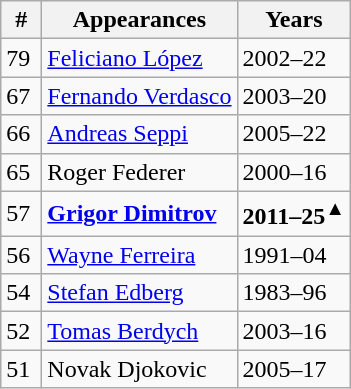<table class="wikitable" style="display:inline-table;">
<tr>
<th width=20>#</th>
<th>Appearances</th>
<th>Years</th>
</tr>
<tr>
<td>79</td>
<td> <a href='#'>Feliciano López</a></td>
<td>2002–22</td>
</tr>
<tr>
<td>67</td>
<td> <a href='#'>Fernando Verdasco</a></td>
<td>2003–20</td>
</tr>
<tr>
<td>66</td>
<td> <a href='#'>Andreas Seppi</a></td>
<td>2005–22</td>
</tr>
<tr>
<td>65</td>
<td> Roger Federer</td>
<td>2000–16</td>
</tr>
<tr>
<td>57</td>
<td><strong> <a href='#'>Grigor Dimitrov</a></strong></td>
<td><strong>2011–25</strong><sup>▲</sup></td>
</tr>
<tr>
<td>56</td>
<td> <a href='#'>Wayne Ferreira</a></td>
<td>1991–04</td>
</tr>
<tr>
<td>54</td>
<td> <a href='#'>Stefan Edberg</a></td>
<td>1983–96</td>
</tr>
<tr>
<td>52</td>
<td> <a href='#'>Tomas Berdych</a></td>
<td>2003–16</td>
</tr>
<tr>
<td>51</td>
<td> Novak Djokovic</td>
<td>2005–17<br></td>
</tr>
</table>
